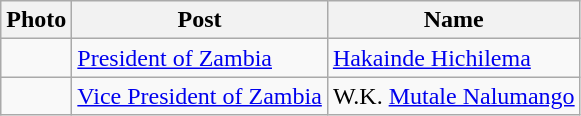<table class="wikitable">
<tr>
<th>Photo</th>
<th>Post</th>
<th>Name</th>
</tr>
<tr>
<td></td>
<td><a href='#'>President of Zambia</a></td>
<td><a href='#'>Hakainde Hichilema</a></td>
</tr>
<tr>
<td></td>
<td><a href='#'>Vice President of Zambia</a></td>
<td>W.K. <a href='#'>Mutale Nalumango</a></td>
</tr>
</table>
